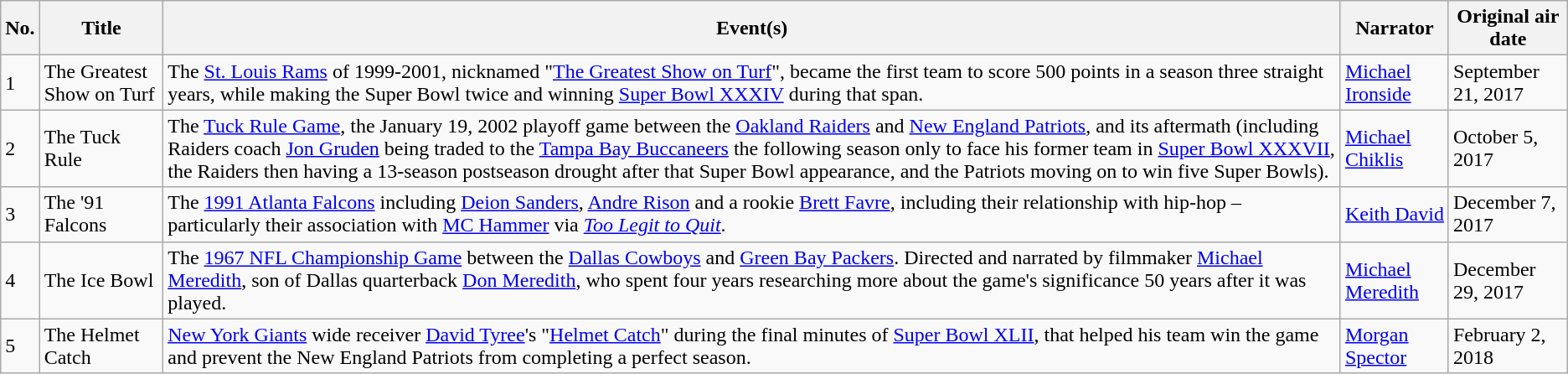<table class=wikitable>
<tr>
<th>No.</th>
<th>Title</th>
<th>Event(s)</th>
<th>Narrator</th>
<th>Original air date</th>
</tr>
<tr>
<td>1</td>
<td>The Greatest Show on Turf</td>
<td>The <a href='#'>St. Louis Rams</a> of 1999-2001, nicknamed "<a href='#'>The Greatest Show on Turf</a>", became the first team to score 500 points in a season three straight years, while making the Super Bowl twice and winning <a href='#'>Super Bowl XXXIV</a> during that span.</td>
<td><a href='#'>Michael Ironside</a></td>
<td>September 21, 2017</td>
</tr>
<tr>
<td>2</td>
<td>The Tuck Rule</td>
<td>The <a href='#'>Tuck Rule Game</a>, the January 19, 2002 playoff game between the <a href='#'>Oakland Raiders</a> and <a href='#'>New England Patriots</a>, and its aftermath (including Raiders coach <a href='#'>Jon Gruden</a> being traded to the <a href='#'>Tampa Bay Buccaneers</a> the following season only to face his former team in <a href='#'>Super Bowl XXXVII</a>, the Raiders then having a 13-season postseason drought after that Super Bowl appearance, and the Patriots moving on to win five Super Bowls).</td>
<td><a href='#'>Michael Chiklis</a></td>
<td>October 5, 2017</td>
</tr>
<tr>
<td>3</td>
<td>The '91 Falcons</td>
<td>The <a href='#'>1991 Atlanta Falcons</a> including <a href='#'>Deion Sanders</a>, <a href='#'>Andre Rison</a> and a rookie <a href='#'>Brett Favre</a>, including their relationship with hip-hop – particularly their association with <a href='#'>MC Hammer</a> via <em><a href='#'>Too Legit to Quit</a></em>.</td>
<td><a href='#'>Keith David</a></td>
<td>December 7, 2017</td>
</tr>
<tr>
<td>4</td>
<td>The Ice Bowl</td>
<td>The <a href='#'>1967 NFL Championship Game</a> between the <a href='#'>Dallas Cowboys</a> and <a href='#'>Green Bay Packers</a>. Directed and narrated by filmmaker <a href='#'>Michael Meredith</a>, son of Dallas quarterback <a href='#'>Don Meredith</a>, who spent four years researching more about the game's significance 50 years after it was played.</td>
<td><a href='#'>Michael Meredith</a></td>
<td>December 29, 2017</td>
</tr>
<tr>
<td>5</td>
<td>The Helmet Catch</td>
<td><a href='#'>New York Giants</a> wide receiver <a href='#'>David Tyree</a>'s "<a href='#'>Helmet Catch</a>" during the final minutes of <a href='#'>Super Bowl XLII</a>, that helped his team win the game and prevent the New England Patriots from completing a perfect season.</td>
<td><a href='#'>Morgan Spector</a></td>
<td>February 2, 2018</td>
</tr>
</table>
